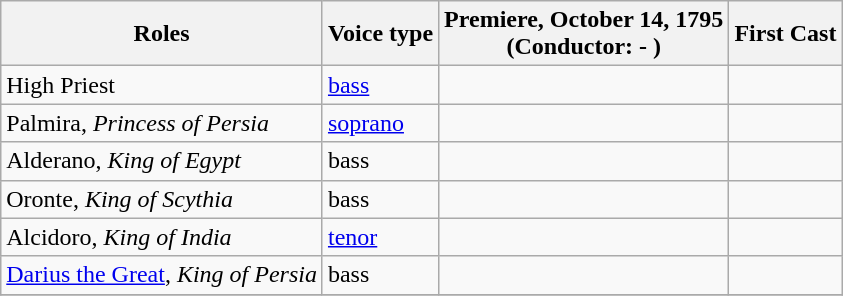<table class="wikitable">
<tr>
<th>Roles</th>
<th>Voice type</th>
<th>Premiere, October 14, 1795<br> (Conductor: - )</th>
<th>First Cast</th>
</tr>
<tr>
<td>High Priest</td>
<td><a href='#'>bass</a></td>
<td></td>
<td></td>
</tr>
<tr>
<td>Palmira, <em>Princess of Persia</em></td>
<td><a href='#'>soprano</a></td>
<td></td>
<td></td>
</tr>
<tr>
<td>Alderano, <em>King of Egypt </em></td>
<td>bass</td>
<td></td>
<td></td>
</tr>
<tr>
<td>Oronte, <em>King of Scythia </em></td>
<td>bass</td>
<td></td>
<td></td>
</tr>
<tr>
<td>Alcidoro, <em>King of India </em></td>
<td><a href='#'>tenor</a></td>
<td></td>
<td></td>
</tr>
<tr>
<td><a href='#'>Darius the Great</a>, <em>King of Persia</em></td>
<td>bass</td>
<td></td>
<td></td>
</tr>
<tr>
</tr>
</table>
